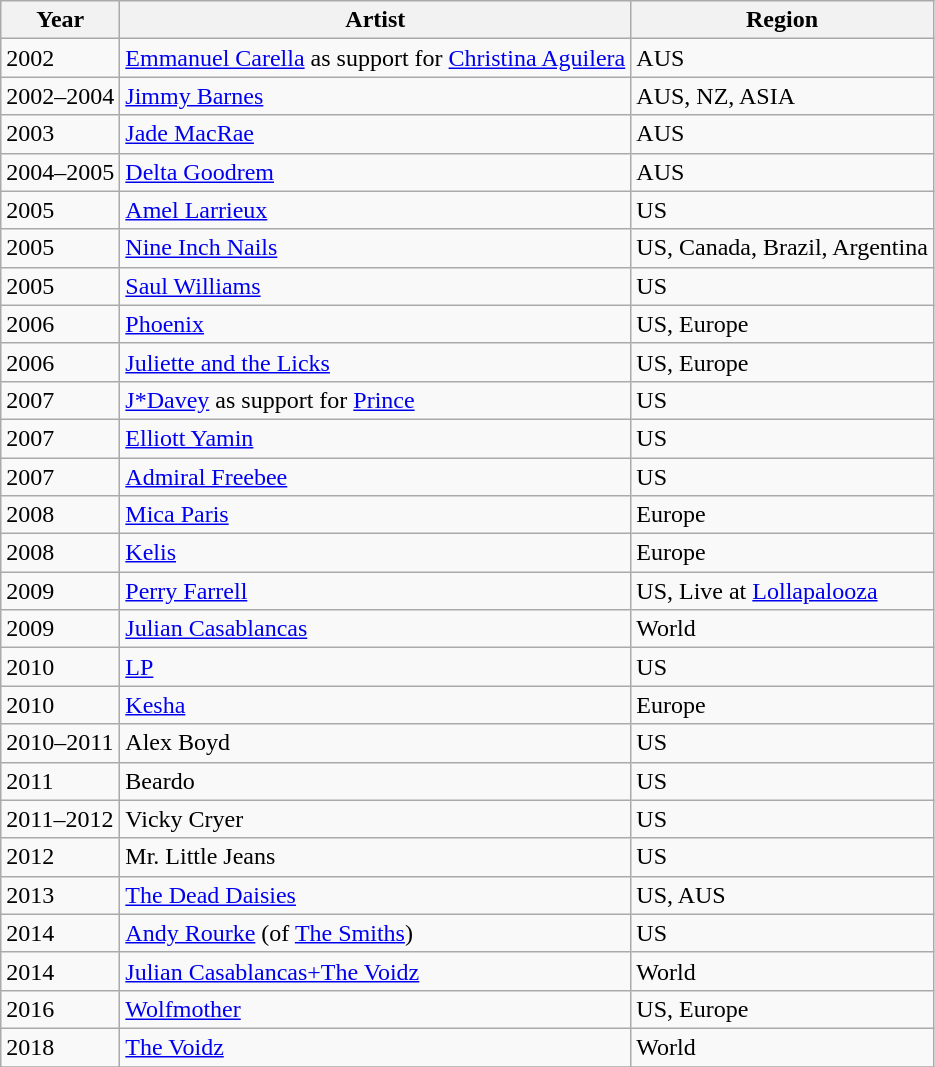<table class="wikitable">
<tr>
<th>Year</th>
<th>Artist</th>
<th>Region</th>
</tr>
<tr>
<td>2002</td>
<td><a href='#'>Emmanuel Carella</a> as support for <a href='#'>Christina Aguilera</a></td>
<td>AUS</td>
</tr>
<tr>
<td>2002–2004</td>
<td><a href='#'>Jimmy Barnes</a></td>
<td>AUS, NZ, ASIA</td>
</tr>
<tr>
<td>2003</td>
<td><a href='#'>Jade MacRae</a></td>
<td>AUS</td>
</tr>
<tr>
<td>2004–2005</td>
<td><a href='#'>Delta Goodrem</a></td>
<td>AUS</td>
</tr>
<tr>
<td>2005</td>
<td><a href='#'>Amel Larrieux</a></td>
<td>US</td>
</tr>
<tr>
<td>2005</td>
<td><a href='#'>Nine Inch Nails</a></td>
<td>US, Canada, Brazil, Argentina</td>
</tr>
<tr>
<td>2005</td>
<td><a href='#'>Saul Williams</a></td>
<td>US</td>
</tr>
<tr>
<td>2006</td>
<td><a href='#'>Phoenix</a></td>
<td>US, Europe</td>
</tr>
<tr>
<td>2006</td>
<td><a href='#'>Juliette and the Licks</a></td>
<td>US, Europe</td>
</tr>
<tr>
<td>2007</td>
<td><a href='#'>J*Davey</a> as support for <a href='#'>Prince</a></td>
<td>US</td>
</tr>
<tr>
<td>2007</td>
<td><a href='#'>Elliott Yamin</a></td>
<td>US</td>
</tr>
<tr>
<td>2007</td>
<td><a href='#'>Admiral Freebee</a></td>
<td>US</td>
</tr>
<tr>
<td>2008</td>
<td><a href='#'>Mica Paris</a></td>
<td>Europe</td>
</tr>
<tr>
<td>2008</td>
<td><a href='#'>Kelis</a></td>
<td>Europe</td>
</tr>
<tr>
<td>2009</td>
<td><a href='#'>Perry Farrell</a></td>
<td>US, Live at <a href='#'>Lollapalooza</a></td>
</tr>
<tr>
<td>2009</td>
<td><a href='#'>Julian Casablancas</a></td>
<td>World</td>
</tr>
<tr>
<td>2010</td>
<td><a href='#'>LP</a></td>
<td>US</td>
</tr>
<tr>
<td>2010</td>
<td><a href='#'>Kesha</a></td>
<td>Europe</td>
</tr>
<tr>
<td>2010–2011</td>
<td>Alex Boyd</td>
<td>US</td>
</tr>
<tr>
<td>2011</td>
<td>Beardo</td>
<td>US</td>
</tr>
<tr>
<td>2011–2012</td>
<td>Vicky Cryer</td>
<td>US</td>
</tr>
<tr>
<td>2012</td>
<td>Mr. Little Jeans</td>
<td>US</td>
</tr>
<tr>
<td>2013</td>
<td><a href='#'>The Dead Daisies</a></td>
<td>US, AUS</td>
</tr>
<tr>
<td>2014</td>
<td><a href='#'>Andy Rourke</a> (of <a href='#'>The Smiths</a>)</td>
<td>US</td>
</tr>
<tr>
<td>2014</td>
<td><a href='#'>Julian Casablancas+The Voidz</a></td>
<td>World</td>
</tr>
<tr>
<td>2016</td>
<td><a href='#'>Wolfmother</a></td>
<td>US, Europe</td>
</tr>
<tr>
<td>2018</td>
<td><a href='#'>The Voidz</a></td>
<td>World</td>
</tr>
<tr>
</tr>
</table>
